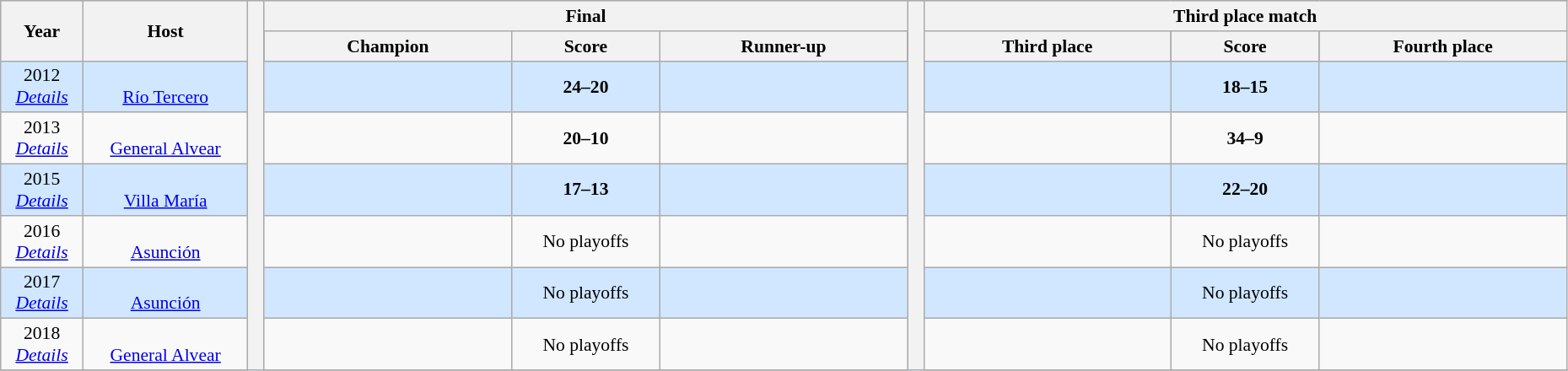<table class="wikitable" style="font-size:90%; width: 98%; text-align: center;">
<tr bgcolor=#C1D8FF>
<th rowspan=2 width=5%>Year</th>
<th rowspan=2 width=10%>Host</th>
<th width=1% rowspan=100 bgcolor=ffffff></th>
<th colspan=3>Final</th>
<th width=1% rowspan=100 bgcolor=ffffff></th>
<th colspan=3>Third place match</th>
</tr>
<tr bgcolor=FEF>
<th width=15%>Champion</th>
<th width=9%>Score</th>
<th width=15%>Runner-up</th>
<th width=15%>Third place</th>
<th width=9%>Score</th>
<th width=15%>Fourth place</th>
</tr>
<tr bgcolor=#D0E7FF>
<td>2012<br><em><a href='#'>Details</a></em></td>
<td><br><a href='#'>Río Tercero</a></td>
<td><strong></strong></td>
<td><strong> 24–20 </strong></td>
<td></td>
<td></td>
<td><strong> 18–15 </strong></td>
<td></td>
</tr>
<tr>
<td>2013<br><em><a href='#'>Details</a></em></td>
<td><br><a href='#'>General Alvear</a></td>
<td><strong></strong></td>
<td><strong> 20–10 </strong></td>
<td></td>
<td></td>
<td><strong> 34–9 </strong></td>
<td></td>
</tr>
<tr bgcolor=#D0E7FF>
<td>2015<br><em><a href='#'>Details</a></em></td>
<td><br><a href='#'>Villa María</a></td>
<td><strong></strong></td>
<td><strong> 17–13 </strong></td>
<td></td>
<td></td>
<td><strong> 22–20 </strong></td>
<td></td>
</tr>
<tr>
<td>2016<br><em><a href='#'>Details</a></em></td>
<td><br><a href='#'>Asunción</a></td>
<td><strong></strong></td>
<td><span>No playoffs</span></td>
<td></td>
<td></td>
<td><span>No playoffs</span></td>
<td></td>
</tr>
<tr bgcolor=#D0E7FF>
<td>2017<br><em><a href='#'>Details</a></em></td>
<td><br><a href='#'>Asunción</a></td>
<td><strong></strong></td>
<td><span>No playoffs</span></td>
<td></td>
<td></td>
<td><span>No playoffs</span></td>
<td></td>
</tr>
<tr>
<td>2018<br><em><a href='#'>Details</a></em></td>
<td><br><a href='#'>General Alvear</a></td>
<td><strong></strong></td>
<td><span>No playoffs</span></td>
<td></td>
<td></td>
<td><span>No playoffs</span></td>
<td></td>
</tr>
<tr>
</tr>
</table>
